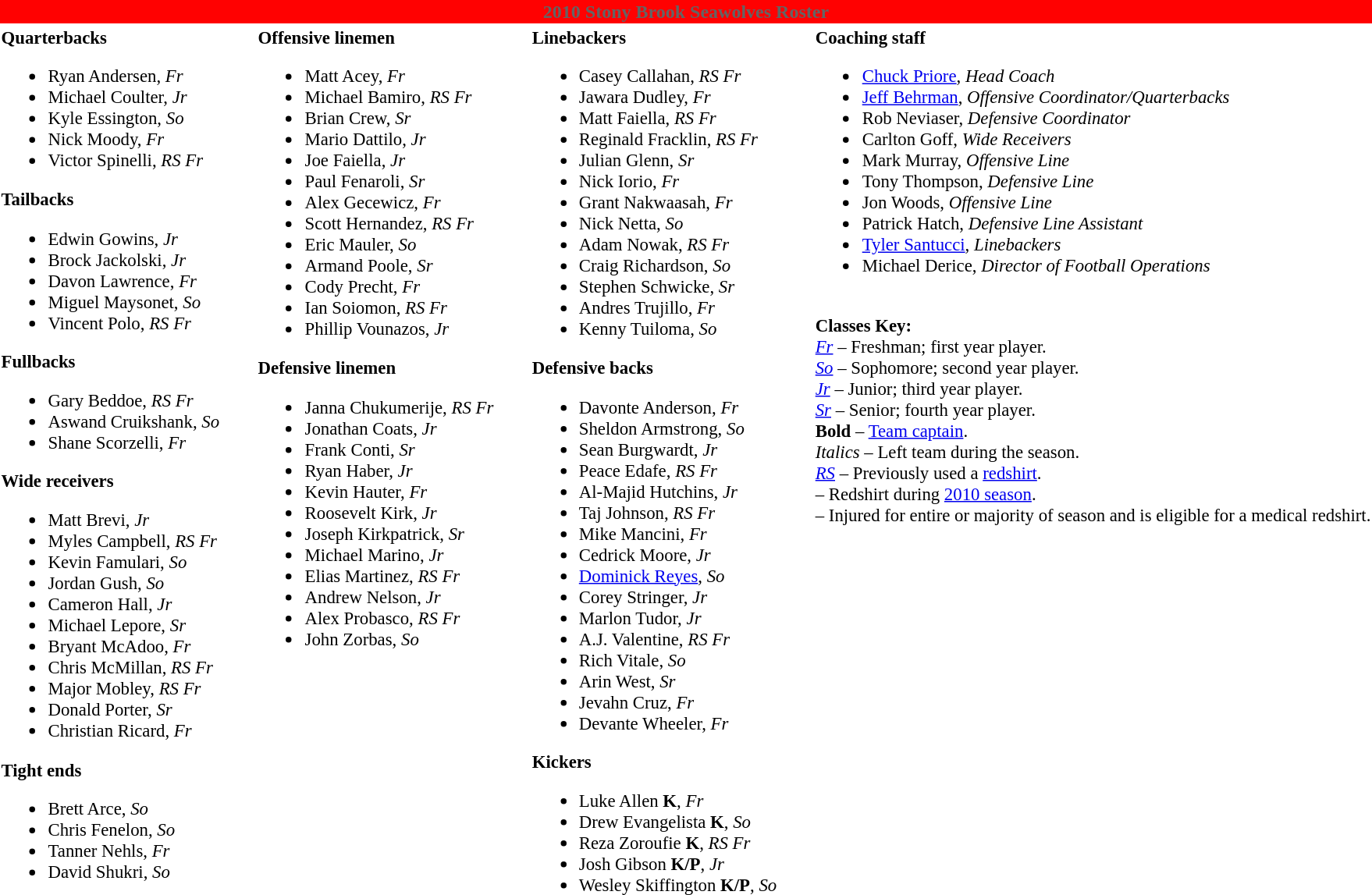<table class="toccolours" style="text-align: left;">
<tr>
<th colspan="9" style="background-color: #FF0101; color:#646464; text-align:center">2010 Stony Brook Seawolves Roster</th>
</tr>
<tr>
<td style="font-size: 95%;" valign="top"><strong>Quarterbacks</strong><br><ul><li> Ryan Andersen, <em>Fr</em></li><li>Michael Coulter, <em>Jr</em></li><li> Kyle Essington, <em>So</em></li><li> Nick Moody, <em>Fr</em></li><li> Victor Spinelli, <em>RS Fr</em></li></ul><strong>Tailbacks</strong><ul><li> Edwin Gowins, <em>Jr</em></li><li> Brock Jackolski, <em>Jr</em></li><li> Davon Lawrence, <em>Fr</em></li><li> Miguel Maysonet, <em>So</em></li><li> Vincent Polo, <em>RS Fr</em></li></ul><strong>Fullbacks</strong><ul><li> Gary Beddoe, <em>RS Fr</em></li><li> Aswand Cruikshank, <em>So</em></li><li> Shane Scorzelli, <em>Fr</em></li></ul><strong>Wide receivers</strong><ul><li> Matt Brevi, <em>Jr</em></li><li> Myles Campbell, <em>RS Fr</em></li><li> Kevin Famulari, <em>So</em></li><li> Jordan Gush, <em>So</em></li><li> Cameron Hall, <em>Jr</em></li><li> Michael Lepore, <em>Sr</em></li><li> Bryant McAdoo, <em>Fr</em></li><li> Chris McMillan, <em>RS Fr</em></li><li> Major Mobley, <em>RS Fr</em></li><li> Donald Porter, <em>Sr</em></li><li> Christian Ricard, <em>Fr</em></li></ul><strong>Tight ends</strong><ul><li> Brett Arce, <em>So</em></li><li> Chris Fenelon, <em>So</em></li><li> Tanner Nehls, <em>Fr</em></li><li> David Shukri, <em>So</em></li></ul></td>
<td style="width: 25px;"></td>
<td style="font-size: 95%;" valign="top"><strong>Offensive linemen</strong><br><ul><li> Matt Acey, <em>Fr</em></li><li> Michael Bamiro, <em>RS Fr</em></li><li> Brian Crew, <em>Sr</em></li><li> Mario Dattilo, <em>Jr</em></li><li> Joe Faiella, <em>Jr</em></li><li> Paul Fenaroli, <em>Sr</em></li><li> Alex Gecewicz, <em>Fr</em></li><li> Scott Hernandez, <em>RS Fr</em></li><li> Eric Mauler, <em>So</em></li><li> Armand Poole, <em>Sr</em></li><li> Cody Precht, <em>Fr</em></li><li> Ian Soiomon, <em>RS Fr</em></li><li> Phillip Vounazos, <em>Jr</em></li></ul><strong>Defensive linemen</strong><ul><li> Janna Chukumerije, <em>RS Fr</em></li><li> Jonathan Coats, <em>Jr</em></li><li> Frank Conti, <em>Sr</em></li><li> Ryan Haber, <em>Jr</em></li><li> Kevin Hauter, <em>Fr</em></li><li> Roosevelt Kirk, <em>Jr</em></li><li> Joseph Kirkpatrick, <em>Sr</em></li><li> Michael Marino, <em>Jr</em></li><li> Elias Martinez, <em>RS Fr</em></li><li> Andrew Nelson, <em>Jr</em></li><li> Alex Probasco, <em>RS Fr</em></li><li> John Zorbas, <em>So</em></li></ul></td>
<td style="width: 25px;"></td>
<td style="font-size: 95%;" valign="top"><strong>Linebackers</strong><br><ul><li> Casey Callahan, <em>RS Fr</em></li><li> Jawara Dudley, <em>Fr</em></li><li> Matt Faiella, <em>RS Fr</em></li><li> Reginald Fracklin, <em>RS Fr</em></li><li> Julian Glenn, <em>Sr</em></li><li> Nick Iorio, <em>Fr</em></li><li> Grant Nakwaasah, <em>Fr</em></li><li> Nick Netta, <em>So</em></li><li> Adam Nowak, <em>RS Fr</em></li><li> Craig Richardson, <em>So</em></li><li> Stephen Schwicke, <em>Sr</em></li><li> Andres Trujillo, <em>Fr</em></li><li> Kenny Tuiloma, <em>So</em></li></ul><strong>Defensive backs</strong><ul><li> Davonte Anderson, <em>Fr</em></li><li> Sheldon Armstrong, <em>So</em></li><li> Sean Burgwardt, <em>Jr</em></li><li> Peace Edafe, <em>RS Fr</em></li><li> Al-Majid Hutchins, <em>Jr</em></li><li> Taj Johnson, <em>RS Fr</em></li><li> Mike Mancini, <em>Fr</em></li><li> Cedrick Moore, <em>Jr</em></li><li> <a href='#'>Dominick Reyes</a>, <em>So</em></li><li> Corey Stringer, <em>Jr</em></li><li> Marlon Tudor, <em>Jr</em></li><li> A.J. Valentine, <em>RS Fr</em></li><li> Rich Vitale, <em>So</em></li><li> Arin West, <em>Sr</em></li><li> Jevahn Cruz, <em>Fr</em></li><li> Devante Wheeler, <em>Fr</em></li></ul><strong>Kickers</strong><ul><li> Luke Allen <strong>K</strong>, <em>Fr</em></li><li> Drew Evangelista <strong>K</strong>, <em>So</em></li><li> Reza Zoroufie <strong>K</strong>, <em>RS Fr</em></li><li> Josh Gibson <strong>K/P</strong>, <em>Jr</em></li><li> Wesley Skiffington <strong>K/P</strong>, <em>So</em></li></ul></td>
<td style="width: 25px;"></td>
<td style="font-size: 95%;" valign="top"><strong>Coaching staff</strong><br><ul><li><a href='#'>Chuck Priore</a>, <em>Head Coach</em></li><li><a href='#'>Jeff Behrman</a>, <em>Offensive Coordinator/Quarterbacks</em></li><li>Rob Neviaser, <em>Defensive Coordinator</em></li><li>Carlton Goff, <em>Wide Receivers</em></li><li>Mark Murray, <em>Offensive Line</em></li><li>Tony Thompson, <em>Defensive Line</em></li><li>Jon Woods, <em>Offensive Line</em></li><li>Patrick Hatch, <em>Defensive Line Assistant</em></li><li><a href='#'>Tyler Santucci</a>, <em>Linebackers</em></li><li>Michael Derice, <em>Director of Football Operations</em></li></ul><br>
<strong>Classes Key:</strong><br>
<a href='#'><em>Fr</em></a> – Freshman; first year player.<br>
<a href='#'><em>So</em></a> – Sophomore; second year player.<br>
<a href='#'><em>Jr</em></a> – Junior; third year player.<br>
<a href='#'><em>Sr</em></a> – Senior; fourth year player.<br>
<strong>Bold</strong> – <a href='#'>Team captain</a>.<br>
<em>Italics</em> – Left team during the season.<br>
<a href='#'><em>RS</em></a> – Previously used a <a href='#'>redshirt</a>.<br>
 – Redshirt during <a href='#'>2010 season</a>.<br>
 – Injured for entire or majority of season and is eligible for a medical redshirt.<br><span></span><br></td>
</tr>
</table>
